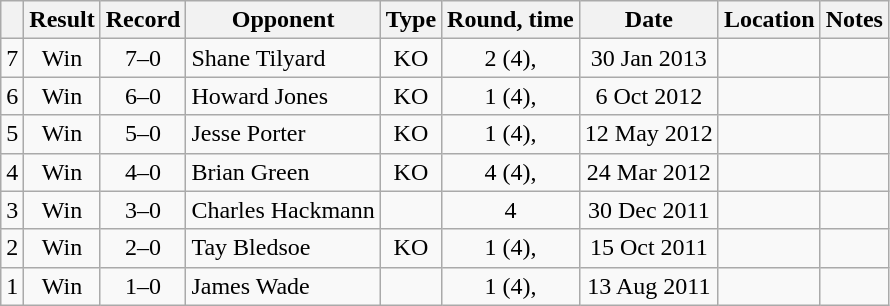<table class="wikitable" style="text-align:center">
<tr>
<th></th>
<th>Result</th>
<th>Record</th>
<th>Opponent</th>
<th>Type</th>
<th>Round, time</th>
<th>Date</th>
<th>Location</th>
<th>Notes</th>
</tr>
<tr>
<td>7</td>
<td>Win</td>
<td>7–0</td>
<td align=left>Shane Tilyard</td>
<td>KO</td>
<td>2 (4), </td>
<td>30 Jan 2013</td>
<td align=left></td>
<td></td>
</tr>
<tr>
<td>6</td>
<td>Win</td>
<td>6–0</td>
<td align=left>Howard Jones</td>
<td>KO</td>
<td>1 (4), </td>
<td>6 Oct 2012</td>
<td align=left></td>
<td></td>
</tr>
<tr>
<td>5</td>
<td>Win</td>
<td>5–0</td>
<td align=left>Jesse Porter</td>
<td>KO</td>
<td>1 (4), </td>
<td>12 May 2012</td>
<td align=left></td>
<td></td>
</tr>
<tr>
<td>4</td>
<td>Win</td>
<td>4–0</td>
<td align=left>Brian Green</td>
<td>KO</td>
<td>4 (4), </td>
<td>24 Mar 2012</td>
<td align=left></td>
<td></td>
</tr>
<tr>
<td>3</td>
<td>Win</td>
<td>3–0</td>
<td align=left>Charles Hackmann</td>
<td></td>
<td>4</td>
<td>30 Dec 2011</td>
<td align=left></td>
<td></td>
</tr>
<tr>
<td>2</td>
<td>Win</td>
<td>2–0</td>
<td align=left>Tay Bledsoe</td>
<td>KO</td>
<td>1 (4), </td>
<td>15 Oct 2011</td>
<td align=left></td>
<td></td>
</tr>
<tr>
<td>1</td>
<td>Win</td>
<td>1–0</td>
<td align=left>James Wade</td>
<td></td>
<td>1 (4), </td>
<td>13 Aug 2011</td>
<td align=left></td>
<td></td>
</tr>
</table>
